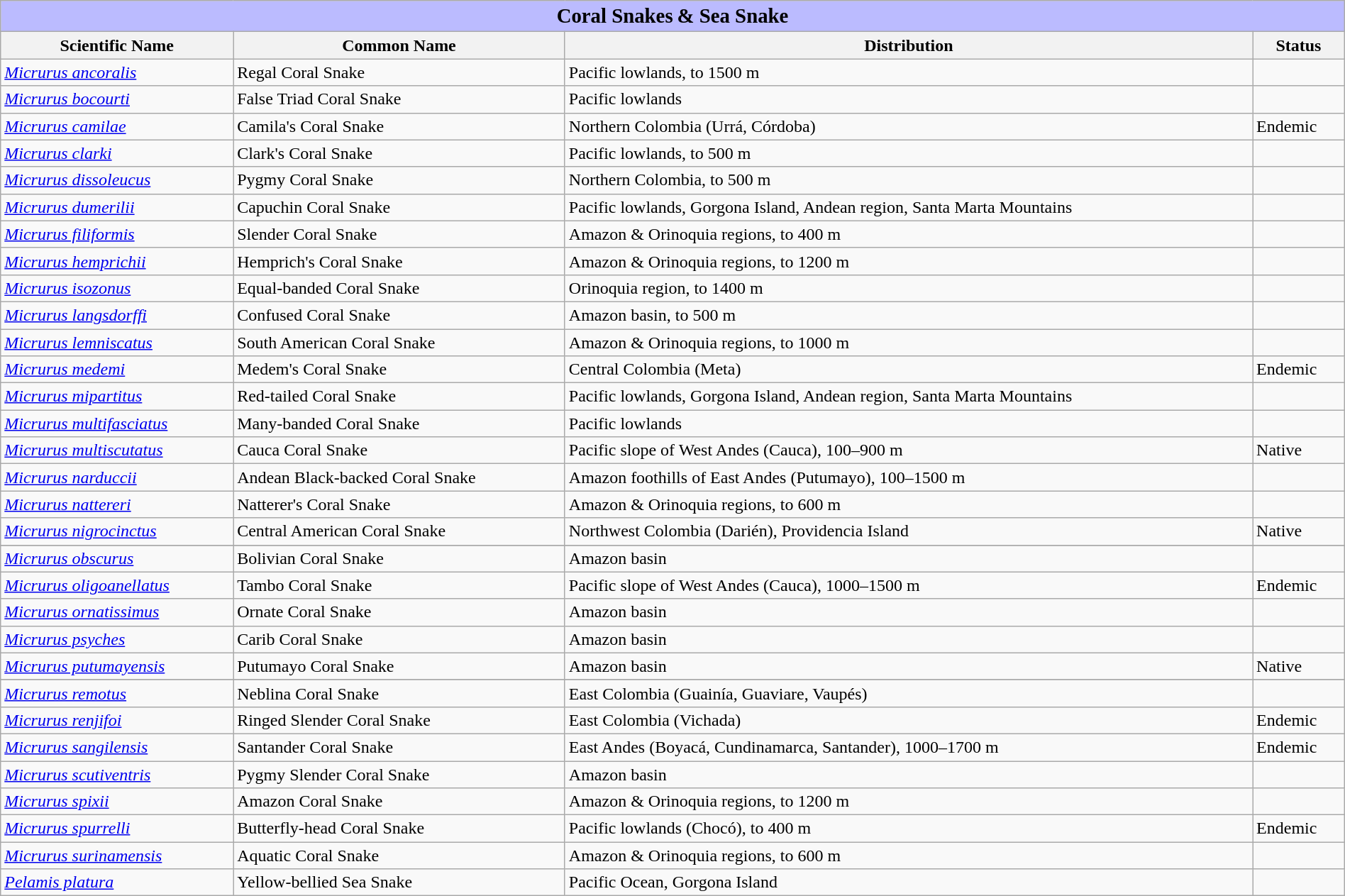<table class="wikitable" style="width:100%;">
<tr>
<td colspan="100%" align="center" bgcolor="#BBBBFF"><big><strong>Coral Snakes</strong></big>  <big><strong>& Sea Snake</strong></big></td>
</tr>
<tr>
<th>Scientific Name</th>
<th>Common Name</th>
<th>Distribution</th>
<th>Status</th>
</tr>
<tr>
<td><em><a href='#'>Micrurus ancoralis</a></em></td>
<td>Regal Coral Snake</td>
<td>Pacific lowlands, to 1500 m</td>
<td></td>
</tr>
<tr>
<td><em><a href='#'>Micrurus bocourti</a></em></td>
<td>False Triad Coral Snake</td>
<td>Pacific lowlands</td>
<td></td>
</tr>
<tr>
<td><em><a href='#'>Micrurus camilae</a></em></td>
<td>Camila's Coral Snake</td>
<td>Northern Colombia (Urrá, Córdoba)</td>
<td><span>Endemic</span></td>
</tr>
<tr>
<td><em><a href='#'>Micrurus clarki</a></em></td>
<td>Clark's Coral Snake</td>
<td>Pacific lowlands, to 500 m</td>
<td></td>
</tr>
<tr>
<td><em><a href='#'>Micrurus dissoleucus</a></em></td>
<td>Pygmy Coral Snake</td>
<td>Northern Colombia, to 500 m</td>
<td></td>
</tr>
<tr>
<td><em><a href='#'>Micrurus dumerilii</a></em></td>
<td>Capuchin Coral Snake</td>
<td>Pacific lowlands, Gorgona Island, Andean region, Santa Marta Mountains</td>
<td></td>
</tr>
<tr>
<td><em><a href='#'>Micrurus filiformis</a></em></td>
<td>Slender Coral Snake</td>
<td>Amazon & Orinoquia regions, to 400 m</td>
<td></td>
</tr>
<tr>
<td><em><a href='#'>Micrurus hemprichii</a></em></td>
<td>Hemprich's Coral Snake</td>
<td>Amazon & Orinoquia regions, to 1200 m</td>
<td></td>
</tr>
<tr>
<td><em><a href='#'>Micrurus isozonus</a></em></td>
<td>Equal-banded Coral Snake</td>
<td>Orinoquia region, to 1400 m</td>
<td></td>
</tr>
<tr>
<td><em><a href='#'>Micrurus langsdorffi</a></em></td>
<td>Confused Coral Snake</td>
<td>Amazon basin, to 500 m</td>
<td></td>
</tr>
<tr>
<td><em><a href='#'>Micrurus lemniscatus</a></em></td>
<td>South American Coral Snake</td>
<td>Amazon & Orinoquia regions, to 1000 m</td>
<td></td>
</tr>
<tr>
<td><em><a href='#'>Micrurus medemi</a></em></td>
<td>Medem's Coral Snake</td>
<td>Central Colombia (Meta)</td>
<td><span>Endemic</span></td>
</tr>
<tr>
<td><em><a href='#'>Micrurus mipartitus</a></em></td>
<td>Red-tailed Coral Snake</td>
<td>Pacific lowlands, Gorgona Island, Andean region, Santa Marta Mountains</td>
<td></td>
</tr>
<tr>
<td><em><a href='#'>Micrurus multifasciatus</a></em></td>
<td>Many-banded Coral Snake</td>
<td>Pacific lowlands</td>
<td></td>
</tr>
<tr>
<td><em><a href='#'>Micrurus multiscutatus</a></em></td>
<td>Cauca Coral Snake</td>
<td>Pacific slope of West Andes (Cauca), 100–900 m</td>
<td><span>Native</span></td>
</tr>
<tr>
<td><em><a href='#'>Micrurus narduccii</a></em></td>
<td>Andean Black-backed Coral Snake</td>
<td>Amazon foothills of East Andes (Putumayo), 100–1500 m</td>
<td></td>
</tr>
<tr>
<td><em><a href='#'>Micrurus nattereri</a></em></td>
<td>Natterer's Coral Snake</td>
<td>Amazon & Orinoquia regions, to 600 m</td>
<td></td>
</tr>
<tr>
<td><em><a href='#'>Micrurus nigrocinctus</a></em></td>
<td>Central American Coral Snake</td>
<td>Northwest Colombia (Darién), Providencia Island</td>
<td><span>Native</span></td>
</tr>
<tr>
</tr>
<tr>
<td><em><a href='#'>Micrurus obscurus</a></em></td>
<td>Bolivian Coral Snake</td>
<td>Amazon basin</td>
<td></td>
</tr>
<tr>
<td><em><a href='#'>Micrurus oligoanellatus</a></em></td>
<td>Tambo Coral Snake</td>
<td>Pacific slope of West Andes (Cauca), 1000–1500 m</td>
<td><span>Endemic</span></td>
</tr>
<tr>
<td><em><a href='#'>Micrurus ornatissimus</a></em></td>
<td>Ornate Coral Snake</td>
<td>Amazon basin</td>
<td></td>
</tr>
<tr>
<td><em><a href='#'>Micrurus psyches</a></em></td>
<td>Carib Coral Snake</td>
<td>Amazon basin</td>
<td></td>
</tr>
<tr>
<td><em><a href='#'>Micrurus putumayensis</a></em></td>
<td>Putumayo Coral Snake</td>
<td>Amazon basin</td>
<td><span>Native</span></td>
</tr>
<tr>
</tr>
<tr>
<td><em><a href='#'>Micrurus remotus</a></em></td>
<td>Neblina Coral Snake</td>
<td>East Colombia (Guainía, Guaviare, Vaupés)</td>
<td></td>
</tr>
<tr>
<td><em><a href='#'>Micrurus renjifoi</a></em></td>
<td>Ringed Slender Coral Snake</td>
<td>East Colombia (Vichada)</td>
<td><span>Endemic</span></td>
</tr>
<tr>
<td><em><a href='#'>Micrurus sangilensis</a></em></td>
<td>Santander Coral Snake</td>
<td>East Andes (Boyacá, Cundinamarca, Santander), 1000–1700 m</td>
<td><span>Endemic</span></td>
</tr>
<tr>
<td><em><a href='#'>Micrurus scutiventris</a></em></td>
<td>Pygmy Slender Coral Snake</td>
<td>Amazon basin</td>
<td></td>
</tr>
<tr>
<td><em><a href='#'>Micrurus spixii</a></em></td>
<td>Amazon Coral Snake</td>
<td>Amazon & Orinoquia regions, to 1200 m</td>
<td></td>
</tr>
<tr>
<td><em><a href='#'>Micrurus spurrelli</a></em></td>
<td>Butterfly-head Coral Snake</td>
<td>Pacific lowlands (Chocó), to 400 m</td>
<td><span>Endemic</span></td>
</tr>
<tr>
<td><em><a href='#'>Micrurus surinamensis</a></em></td>
<td>Aquatic Coral Snake</td>
<td>Amazon & Orinoquia regions, to 600 m</td>
<td></td>
</tr>
<tr>
<td><em><a href='#'>Pelamis platura</a></em></td>
<td>Yellow-bellied Sea Snake</td>
<td>Pacific Ocean, Gorgona Island</td>
<td></td>
</tr>
</table>
